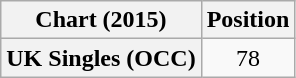<table class="wikitable plainrowheaders" style="text-align:center">
<tr>
<th scope="col">Chart (2015)</th>
<th scope="col">Position</th>
</tr>
<tr>
<th scope="row">UK Singles (OCC)</th>
<td>78</td>
</tr>
</table>
